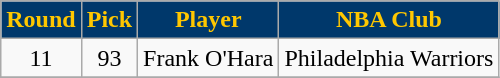<table class="wikitable">
<tr align="center">
<th style="background:#00386B;color:#FFC700;">Round</th>
<th style="background:#00386B;color:#FFC700;">Pick</th>
<th style="background:#00386B;color:#FFC700;">Player</th>
<th style="background:#00386B;color:#FFC700;">NBA Club</th>
</tr>
<tr align="center" bgcolor="">
<td>11</td>
<td>93</td>
<td>Frank O'Hara</td>
<td>Philadelphia Warriors</td>
</tr>
<tr align="center" bgcolor="">
</tr>
</table>
